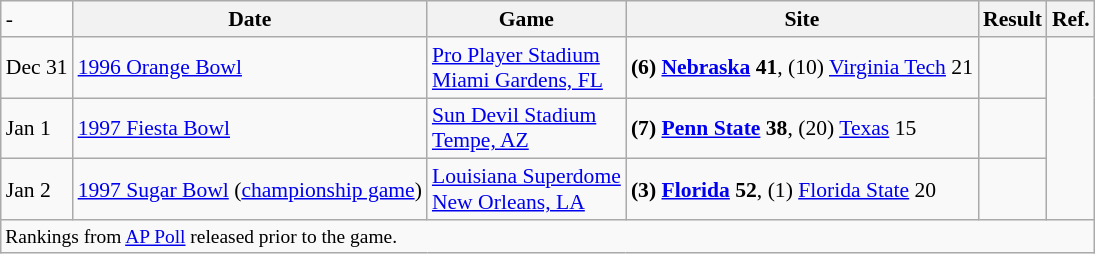<table class="wikitable" style="font-size:90%">
<tr>
<td>-</td>
<th>Date</th>
<th>Game</th>
<th>Site</th>
<th>Result</th>
<th>Ref.</th>
</tr>
<tr>
<td>Dec 31</td>
<td><a href='#'>1996 Orange Bowl</a></td>
<td><a href='#'>Pro Player Stadium</a><br><a href='#'>Miami Gardens, FL</a></td>
<td><strong>(6) <a href='#'>Nebraska</a> 41</strong>, (10) <a href='#'>Virginia Tech</a> 21</td>
<td></td>
</tr>
<tr>
<td>Jan 1</td>
<td><a href='#'>1997 Fiesta Bowl</a></td>
<td><a href='#'>Sun Devil Stadium</a><br><a href='#'>Tempe, AZ</a></td>
<td><strong>(7) <a href='#'>Penn State</a> 38</strong>, (20) <a href='#'>Texas</a> 15</td>
<td></td>
</tr>
<tr>
<td>Jan 2</td>
<td><a href='#'>1997 Sugar Bowl</a> (<a href='#'>championship game</a>)</td>
<td><a href='#'>Louisiana Superdome</a><br><a href='#'>New Orleans, LA</a></td>
<td><strong>(3) <a href='#'>Florida</a> 52</strong>, (1) <a href='#'>Florida State</a> 20</td>
<td></td>
</tr>
<tr>
<td colspan=6 style="font-size:90%;">Rankings from <a href='#'>AP Poll</a> released prior to the game.</td>
</tr>
</table>
